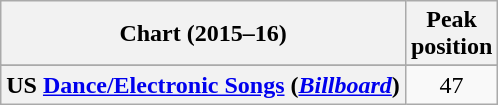<table class="wikitable sortable plainrowheaders" style="text-align:center;">
<tr>
<th>Chart (2015–16)</th>
<th>Peak<br>position</th>
</tr>
<tr>
</tr>
<tr>
</tr>
<tr>
</tr>
<tr>
<th scope="row">US <a href='#'>Dance/Electronic Songs</a> (<em><a href='#'>Billboard</a></em>)</th>
<td>47</td>
</tr>
</table>
